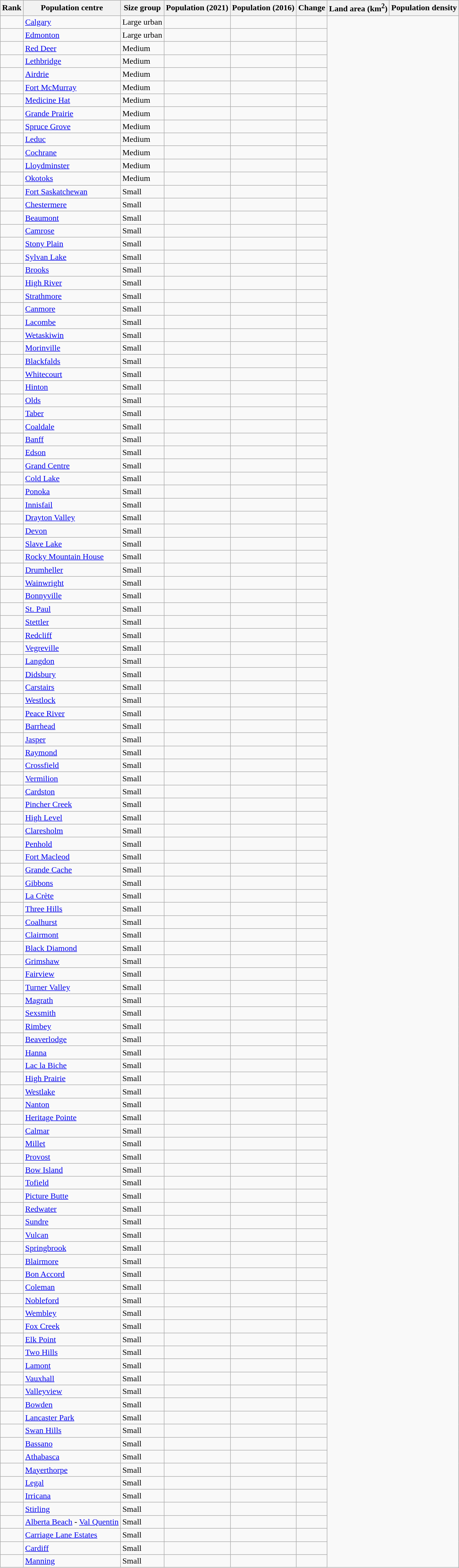<table class="wikitable sortable">
<tr>
<th>Rank</th>
<th>Population centre</th>
<th>Size group</th>
<th>Population (2021)</th>
<th>Population (2016)</th>
<th>Change</th>
<th>Land area (km<sup>2</sup>)</th>
<th>Population density</th>
</tr>
<tr>
<td scope=row align=center></td>
<td><a href='#'>Calgary</a></td>
<td>Large urban</td>
<td></td>
<td align=center></td>
<td align=center></td>
</tr>
<tr>
<td scope=row align=center></td>
<td><a href='#'>Edmonton</a></td>
<td>Large urban</td>
<td></td>
<td align=center></td>
<td align=center></td>
</tr>
<tr>
<td scope=row align=center></td>
<td><a href='#'>Red Deer</a></td>
<td>Medium</td>
<td></td>
<td align=center></td>
<td align=center></td>
</tr>
<tr>
<td scope=row align=center></td>
<td><a href='#'>Lethbridge</a></td>
<td>Medium</td>
<td></td>
<td align=center></td>
<td align=center></td>
</tr>
<tr>
<td scope=row align=center></td>
<td><a href='#'>Airdrie</a></td>
<td>Medium</td>
<td></td>
<td align=center></td>
<td align=center></td>
</tr>
<tr>
<td scope=row align=center></td>
<td><a href='#'>Fort McMurray</a></td>
<td>Medium</td>
<td></td>
<td align=center></td>
<td align=center></td>
</tr>
<tr>
<td scope=row align=center></td>
<td><a href='#'>Medicine Hat</a></td>
<td>Medium</td>
<td></td>
<td align=center></td>
<td align=center></td>
</tr>
<tr>
<td scope=row align=center></td>
<td><a href='#'>Grande Prairie</a></td>
<td>Medium</td>
<td></td>
<td align=center></td>
<td align=center></td>
</tr>
<tr>
<td scope=row align=center></td>
<td><a href='#'>Spruce Grove</a></td>
<td>Medium</td>
<td></td>
<td align=center></td>
<td align=center></td>
</tr>
<tr>
<td scope=row align=center></td>
<td><a href='#'>Leduc</a></td>
<td>Medium</td>
<td></td>
<td align=center></td>
<td align=center></td>
</tr>
<tr>
<td scope=row align=center></td>
<td><a href='#'>Cochrane</a></td>
<td>Medium</td>
<td></td>
<td align=center></td>
<td align=center></td>
</tr>
<tr>
<td scope=row align=center></td>
<td><a href='#'>Lloydminster</a></td>
<td>Medium</td>
<td></td>
<td align=center></td>
<td align=center></td>
</tr>
<tr>
<td scope=row align=center></td>
<td><a href='#'>Okotoks</a></td>
<td>Medium</td>
<td></td>
<td align=center></td>
<td align=center></td>
</tr>
<tr>
<td scope=row align=center></td>
<td><a href='#'>Fort Saskatchewan</a></td>
<td>Small</td>
<td></td>
<td align=center></td>
<td align=center></td>
</tr>
<tr>
<td scope=row align=center></td>
<td><a href='#'>Chestermere</a></td>
<td>Small</td>
<td></td>
<td align=center></td>
<td align=center></td>
</tr>
<tr>
<td scope=row align=center></td>
<td><a href='#'>Beaumont</a></td>
<td>Small</td>
<td></td>
<td align=center></td>
<td align=center></td>
</tr>
<tr>
<td scope=row align=center></td>
<td><a href='#'>Camrose</a></td>
<td>Small</td>
<td></td>
<td align=center></td>
<td align=center></td>
</tr>
<tr>
<td scope=row align=center></td>
<td><a href='#'>Stony Plain</a></td>
<td>Small</td>
<td></td>
<td align=center></td>
<td align=center></td>
</tr>
<tr>
<td scope=row align=center></td>
<td><a href='#'>Sylvan Lake</a></td>
<td>Small</td>
<td></td>
<td align=center></td>
<td align=center></td>
</tr>
<tr>
<td scope=row align=center></td>
<td><a href='#'>Brooks</a></td>
<td>Small</td>
<td></td>
<td align=center></td>
<td align=center></td>
</tr>
<tr>
<td scope=row align=center></td>
<td><a href='#'>High River</a></td>
<td>Small</td>
<td></td>
<td align=center></td>
<td align=center></td>
</tr>
<tr>
<td scope=row align=center></td>
<td><a href='#'>Strathmore</a></td>
<td>Small</td>
<td></td>
<td align=center></td>
<td align=center></td>
</tr>
<tr>
<td scope=row align=center></td>
<td><a href='#'>Canmore</a></td>
<td>Small</td>
<td></td>
<td align=center></td>
<td align=center></td>
</tr>
<tr>
<td scope=row align=center></td>
<td><a href='#'>Lacombe</a></td>
<td>Small</td>
<td></td>
<td align=center></td>
<td align=center></td>
</tr>
<tr>
<td scope=row align=center></td>
<td><a href='#'>Wetaskiwin</a></td>
<td>Small</td>
<td></td>
<td align=center></td>
<td align=center></td>
</tr>
<tr>
<td scope=row align=center></td>
<td><a href='#'>Morinville</a></td>
<td>Small</td>
<td></td>
<td align=center></td>
<td align=center></td>
</tr>
<tr>
<td scope=row align=center></td>
<td><a href='#'>Blackfalds</a></td>
<td>Small</td>
<td></td>
<td align=center></td>
<td align=center></td>
</tr>
<tr>
<td scope=row align=center></td>
<td><a href='#'>Whitecourt</a></td>
<td>Small</td>
<td></td>
<td align=center></td>
<td align=center></td>
</tr>
<tr>
<td scope=row align=center></td>
<td><a href='#'>Hinton</a></td>
<td>Small</td>
<td></td>
<td align=center></td>
<td align=center></td>
</tr>
<tr>
<td scope=row align=center></td>
<td><a href='#'>Olds</a></td>
<td>Small</td>
<td></td>
<td align=center></td>
<td align=center></td>
</tr>
<tr>
<td scope=row align=center></td>
<td><a href='#'>Taber</a></td>
<td>Small</td>
<td></td>
<td align=center></td>
<td align=center></td>
</tr>
<tr>
<td scope=row align=center></td>
<td><a href='#'>Coaldale</a></td>
<td>Small</td>
<td></td>
<td align=center></td>
<td align=center></td>
</tr>
<tr>
<td scope=row align=center></td>
<td><a href='#'>Banff</a></td>
<td>Small</td>
<td></td>
<td align=center></td>
<td align=center></td>
</tr>
<tr>
<td scope=row align=center></td>
<td><a href='#'>Edson</a></td>
<td>Small</td>
<td></td>
<td align=center></td>
<td align=center></td>
</tr>
<tr>
<td scope=row align=center></td>
<td><a href='#'>Grand Centre</a></td>
<td>Small</td>
<td></td>
<td align=center></td>
<td align=center></td>
</tr>
<tr>
<td scope=row align=center></td>
<td><a href='#'>Cold Lake</a></td>
<td>Small</td>
<td></td>
<td align=center></td>
<td align=center></td>
</tr>
<tr>
<td scope=row align=center></td>
<td><a href='#'>Ponoka</a></td>
<td>Small</td>
<td></td>
<td align=center></td>
<td align=center></td>
</tr>
<tr>
<td scope=row align=center></td>
<td><a href='#'>Innisfail</a></td>
<td>Small</td>
<td></td>
<td align=center></td>
<td align=center></td>
</tr>
<tr>
<td scope=row align=center></td>
<td><a href='#'>Drayton Valley</a></td>
<td>Small</td>
<td></td>
<td align=center></td>
<td align=center></td>
</tr>
<tr>
<td scope=row align=center></td>
<td><a href='#'>Devon</a></td>
<td>Small</td>
<td></td>
<td align=center></td>
<td align=center></td>
</tr>
<tr>
<td scope=row align=center></td>
<td><a href='#'>Slave Lake</a></td>
<td>Small</td>
<td></td>
<td align=center></td>
<td align=center></td>
</tr>
<tr>
<td scope=row align=center></td>
<td><a href='#'>Rocky Mountain House</a></td>
<td>Small</td>
<td></td>
<td align=center></td>
<td align=center></td>
</tr>
<tr>
<td scope=row align=center></td>
<td><a href='#'>Drumheller</a></td>
<td>Small</td>
<td></td>
<td align=center></td>
<td align=center></td>
</tr>
<tr>
<td scope=row align=center></td>
<td><a href='#'>Wainwright</a></td>
<td>Small</td>
<td></td>
<td align=center></td>
<td align=center></td>
</tr>
<tr>
<td scope=row align=center></td>
<td><a href='#'>Bonnyville</a></td>
<td>Small</td>
<td></td>
<td align=center></td>
<td align=center></td>
</tr>
<tr>
<td scope=row align=center></td>
<td><a href='#'>St. Paul</a></td>
<td>Small</td>
<td></td>
<td align=center></td>
<td align=center></td>
</tr>
<tr>
<td scope=row align=center></td>
<td><a href='#'>Stettler</a></td>
<td>Small</td>
<td></td>
<td align=center></td>
<td align=center></td>
</tr>
<tr>
<td scope=row align=center></td>
<td><a href='#'>Redcliff</a></td>
<td>Small</td>
<td></td>
<td align=center></td>
<td align=center></td>
</tr>
<tr>
<td scope=row align=center></td>
<td><a href='#'>Vegreville</a></td>
<td>Small</td>
<td></td>
<td align=center></td>
<td align=center></td>
</tr>
<tr>
<td scope=row align=center></td>
<td><a href='#'>Langdon</a></td>
<td>Small</td>
<td></td>
<td align=center></td>
<td align=center></td>
</tr>
<tr>
<td scope=row align=center></td>
<td><a href='#'>Didsbury</a></td>
<td>Small</td>
<td></td>
<td align=center></td>
<td align=center></td>
</tr>
<tr>
<td scope=row align=center></td>
<td><a href='#'>Carstairs</a></td>
<td>Small</td>
<td></td>
<td align=center></td>
<td align=center></td>
</tr>
<tr>
<td scope=row align=center></td>
<td><a href='#'>Westlock</a></td>
<td>Small</td>
<td></td>
<td align=center></td>
<td align=center></td>
</tr>
<tr>
<td scope=row align=center></td>
<td><a href='#'>Peace River</a></td>
<td>Small</td>
<td></td>
<td align=center></td>
<td align=center></td>
</tr>
<tr>
<td scope=row align=center></td>
<td><a href='#'>Barrhead</a></td>
<td>Small</td>
<td></td>
<td align=center></td>
<td align=center></td>
</tr>
<tr>
<td scope=row align=center></td>
<td><a href='#'>Jasper</a></td>
<td>Small</td>
<td></td>
<td align=center></td>
<td align=center></td>
</tr>
<tr>
<td scope=row align=center></td>
<td><a href='#'>Raymond</a></td>
<td>Small</td>
<td></td>
<td align=center></td>
<td align=center></td>
</tr>
<tr>
<td scope=row align=center></td>
<td><a href='#'>Crossfield</a></td>
<td>Small</td>
<td></td>
<td align=center></td>
<td align=center></td>
</tr>
<tr>
<td scope=row align=center></td>
<td><a href='#'>Vermilion</a></td>
<td>Small</td>
<td></td>
<td align=center></td>
<td align=center></td>
</tr>
<tr>
<td scope=row align=center></td>
<td><a href='#'>Cardston</a></td>
<td>Small</td>
<td></td>
<td align=center></td>
<td align=center></td>
</tr>
<tr>
<td scope=row align=center></td>
<td><a href='#'>Pincher Creek</a></td>
<td>Small</td>
<td></td>
<td align=center></td>
<td align=center></td>
</tr>
<tr>
<td scope=row align=center></td>
<td><a href='#'>High Level</a></td>
<td>Small</td>
<td></td>
<td align=center></td>
<td align=center></td>
</tr>
<tr>
<td scope=row align=center></td>
<td><a href='#'>Claresholm</a></td>
<td>Small</td>
<td></td>
<td align=center></td>
<td align=center></td>
</tr>
<tr>
<td scope=row align=center></td>
<td><a href='#'>Penhold</a></td>
<td>Small</td>
<td></td>
<td align=center></td>
<td align=center></td>
</tr>
<tr>
<td scope=row align=center></td>
<td><a href='#'>Fort Macleod</a></td>
<td>Small</td>
<td></td>
<td align=center></td>
<td align=center></td>
</tr>
<tr>
<td scope=row align=center></td>
<td><a href='#'>Grande Cache</a></td>
<td>Small</td>
<td></td>
<td align=center></td>
<td align=center></td>
</tr>
<tr>
<td scope=row align=center></td>
<td><a href='#'>Gibbons</a></td>
<td>Small</td>
<td></td>
<td align=center></td>
<td align=center></td>
</tr>
<tr>
<td scope=row align=center></td>
<td><a href='#'>La Crète</a></td>
<td>Small</td>
<td></td>
<td align=center></td>
<td align=center></td>
</tr>
<tr>
<td scope=row align=center></td>
<td><a href='#'>Three Hills</a></td>
<td>Small</td>
<td></td>
<td align=center></td>
<td align=center></td>
</tr>
<tr>
<td scope=row align=center></td>
<td><a href='#'>Coalhurst</a></td>
<td>Small</td>
<td></td>
<td align=center></td>
<td align=center></td>
</tr>
<tr>
<td scope=row align=center></td>
<td><a href='#'>Clairmont</a></td>
<td>Small</td>
<td></td>
<td align=center></td>
<td align=center></td>
</tr>
<tr>
<td scope=row align=center></td>
<td><a href='#'>Black Diamond</a></td>
<td>Small</td>
<td></td>
<td align=center></td>
<td align=center></td>
</tr>
<tr>
<td scope=row align=center></td>
<td><a href='#'>Grimshaw</a></td>
<td>Small</td>
<td></td>
<td align=center></td>
<td align=center></td>
</tr>
<tr>
<td scope=row align=center></td>
<td><a href='#'>Fairview</a></td>
<td>Small</td>
<td></td>
<td align=center></td>
<td align=center></td>
</tr>
<tr>
<td scope=row align=center></td>
<td><a href='#'>Turner Valley</a></td>
<td>Small</td>
<td></td>
<td align=center></td>
<td align=center></td>
</tr>
<tr>
<td scope=row align=center></td>
<td><a href='#'>Magrath</a></td>
<td>Small</td>
<td></td>
<td align=center></td>
<td align=center></td>
</tr>
<tr>
<td scope=row align=center></td>
<td><a href='#'>Sexsmith</a></td>
<td>Small</td>
<td></td>
<td align=center></td>
<td align=center></td>
</tr>
<tr>
<td scope=row align=center></td>
<td><a href='#'>Rimbey</a></td>
<td>Small</td>
<td></td>
<td align=center></td>
<td align=center></td>
</tr>
<tr>
<td scope=row align=center></td>
<td><a href='#'>Beaverlodge</a></td>
<td>Small</td>
<td></td>
<td align=center></td>
<td align=center></td>
</tr>
<tr>
<td scope=row align=center></td>
<td><a href='#'>Hanna</a></td>
<td>Small</td>
<td></td>
<td align=center></td>
<td align=center></td>
</tr>
<tr>
<td scope=row align=center></td>
<td><a href='#'>Lac la Biche</a></td>
<td>Small</td>
<td></td>
<td align=center></td>
<td align=center></td>
</tr>
<tr>
<td scope=row align=center></td>
<td><a href='#'>High Prairie</a></td>
<td>Small</td>
<td></td>
<td align=center></td>
<td align=center></td>
</tr>
<tr>
<td scope=row align=center></td>
<td><a href='#'>Westlake</a></td>
<td>Small</td>
<td></td>
<td align=center></td>
<td align=center></td>
</tr>
<tr>
<td scope=row align=center></td>
<td><a href='#'>Nanton</a></td>
<td>Small</td>
<td></td>
<td align=center></td>
<td align=center></td>
</tr>
<tr>
<td scope=row align=center></td>
<td><a href='#'>Heritage Pointe</a></td>
<td>Small</td>
<td></td>
<td align=center></td>
<td align=center></td>
</tr>
<tr>
<td scope=row align=center></td>
<td><a href='#'>Calmar</a></td>
<td>Small</td>
<td></td>
<td align=center></td>
<td align=center></td>
</tr>
<tr>
<td scope=row align=center></td>
<td><a href='#'>Millet</a></td>
<td>Small</td>
<td></td>
<td align=center></td>
<td align=center></td>
</tr>
<tr>
<td scope=row align=center></td>
<td><a href='#'>Provost</a></td>
<td>Small</td>
<td></td>
<td align=center></td>
<td align=center></td>
</tr>
<tr>
<td scope=row align=center></td>
<td><a href='#'>Bow Island</a></td>
<td>Small</td>
<td></td>
<td align=center></td>
<td align=center></td>
</tr>
<tr>
<td scope=row align=center></td>
<td><a href='#'>Tofield</a></td>
<td>Small</td>
<td></td>
<td align=center></td>
<td align=center></td>
</tr>
<tr>
<td scope=row align=center></td>
<td><a href='#'>Picture Butte</a></td>
<td>Small</td>
<td></td>
<td align=center></td>
<td align=center></td>
</tr>
<tr>
<td scope=row align=center></td>
<td><a href='#'>Redwater</a></td>
<td>Small</td>
<td></td>
<td align=center></td>
<td align=center></td>
</tr>
<tr>
<td scope=row align=center></td>
<td><a href='#'>Sundre</a></td>
<td>Small</td>
<td></td>
<td align=center></td>
<td align=center></td>
</tr>
<tr>
<td scope=row align=center></td>
<td><a href='#'>Vulcan</a></td>
<td>Small</td>
<td></td>
<td align=center></td>
<td align=center></td>
</tr>
<tr>
<td scope=row align=center></td>
<td><a href='#'>Springbrook</a></td>
<td>Small</td>
<td></td>
<td align=center></td>
<td align=center></td>
</tr>
<tr>
<td scope=row align=center></td>
<td><a href='#'>Blairmore</a></td>
<td>Small</td>
<td></td>
<td align=center></td>
<td align=center></td>
</tr>
<tr>
<td scope=row align=center></td>
<td><a href='#'>Bon Accord</a></td>
<td>Small</td>
<td></td>
<td align=center></td>
<td align=center></td>
</tr>
<tr>
<td scope=row align=center></td>
<td><a href='#'>Coleman</a></td>
<td>Small</td>
<td></td>
<td align=center></td>
<td align=center></td>
</tr>
<tr>
<td scope=row align=center></td>
<td><a href='#'>Nobleford</a></td>
<td>Small</td>
<td></td>
<td align=center></td>
<td align=center></td>
</tr>
<tr>
<td scope=row align=center></td>
<td><a href='#'>Wembley</a></td>
<td>Small</td>
<td></td>
<td align=center></td>
<td align=center></td>
</tr>
<tr>
<td scope=row align=center></td>
<td><a href='#'>Fox Creek</a></td>
<td>Small</td>
<td></td>
<td align=center></td>
<td align=center></td>
</tr>
<tr>
<td scope=row align=center></td>
<td><a href='#'>Elk Point</a></td>
<td>Small</td>
<td></td>
<td align=center></td>
<td align=center></td>
</tr>
<tr>
<td scope=row align=center></td>
<td><a href='#'>Two Hills</a></td>
<td>Small</td>
<td></td>
<td align=center></td>
<td align=center></td>
</tr>
<tr>
<td scope=row align=center></td>
<td><a href='#'>Lamont</a></td>
<td>Small</td>
<td></td>
<td align=center></td>
<td align=center></td>
</tr>
<tr>
<td scope=row align=center></td>
<td><a href='#'>Vauxhall</a></td>
<td>Small</td>
<td></td>
<td align=center></td>
<td align=center></td>
</tr>
<tr>
<td scope=row align=center></td>
<td><a href='#'>Valleyview</a></td>
<td>Small</td>
<td></td>
<td align=center></td>
<td align=center></td>
</tr>
<tr>
<td scope=row align=center></td>
<td><a href='#'>Bowden</a></td>
<td>Small</td>
<td></td>
<td align=center></td>
<td align=center></td>
</tr>
<tr>
<td scope=row align=center></td>
<td><a href='#'>Lancaster Park</a></td>
<td>Small</td>
<td></td>
<td align=center></td>
<td align=center></td>
</tr>
<tr>
<td scope=row align=center></td>
<td><a href='#'>Swan Hills</a></td>
<td>Small</td>
<td></td>
<td align=center></td>
<td align=center></td>
</tr>
<tr>
<td scope=row align=center></td>
<td><a href='#'>Bassano</a></td>
<td>Small</td>
<td></td>
<td align=center></td>
<td align=center></td>
</tr>
<tr>
<td scope=row align=center></td>
<td><a href='#'>Athabasca</a></td>
<td>Small</td>
<td></td>
<td align=center></td>
<td align=center></td>
</tr>
<tr>
<td scope=row align=center></td>
<td><a href='#'>Mayerthorpe</a></td>
<td>Small</td>
<td></td>
<td align=center></td>
<td align=center></td>
</tr>
<tr>
<td scope=row align=center></td>
<td><a href='#'>Legal</a></td>
<td>Small</td>
<td></td>
<td align=center></td>
<td align=center></td>
</tr>
<tr>
<td scope=row align=center></td>
<td><a href='#'>Irricana</a></td>
<td>Small</td>
<td></td>
<td align=center></td>
<td align=center></td>
</tr>
<tr>
<td scope=row align=center></td>
<td><a href='#'>Stirling</a></td>
<td>Small</td>
<td></td>
<td align=center></td>
<td align=center></td>
</tr>
<tr>
<td scope=row align=center></td>
<td><a href='#'>Alberta Beach</a> - <a href='#'>Val Quentin</a></td>
<td>Small</td>
<td></td>
<td align=center></td>
<td align=center></td>
</tr>
<tr>
<td scope=row align=center></td>
<td><a href='#'>Carriage Lane Estates</a></td>
<td>Small</td>
<td></td>
<td align=center></td>
<td align=center></td>
</tr>
<tr>
<td scope=row align=center></td>
<td><a href='#'>Cardiff</a></td>
<td>Small</td>
<td></td>
<td align=center></td>
<td align=center></td>
</tr>
<tr>
<td scope=row align=center></td>
<td><a href='#'>Manning</a></td>
<td>Small</td>
<td></td>
<td align=center></td>
<td align=center></td>
</tr>
<tr>
</tr>
</table>
